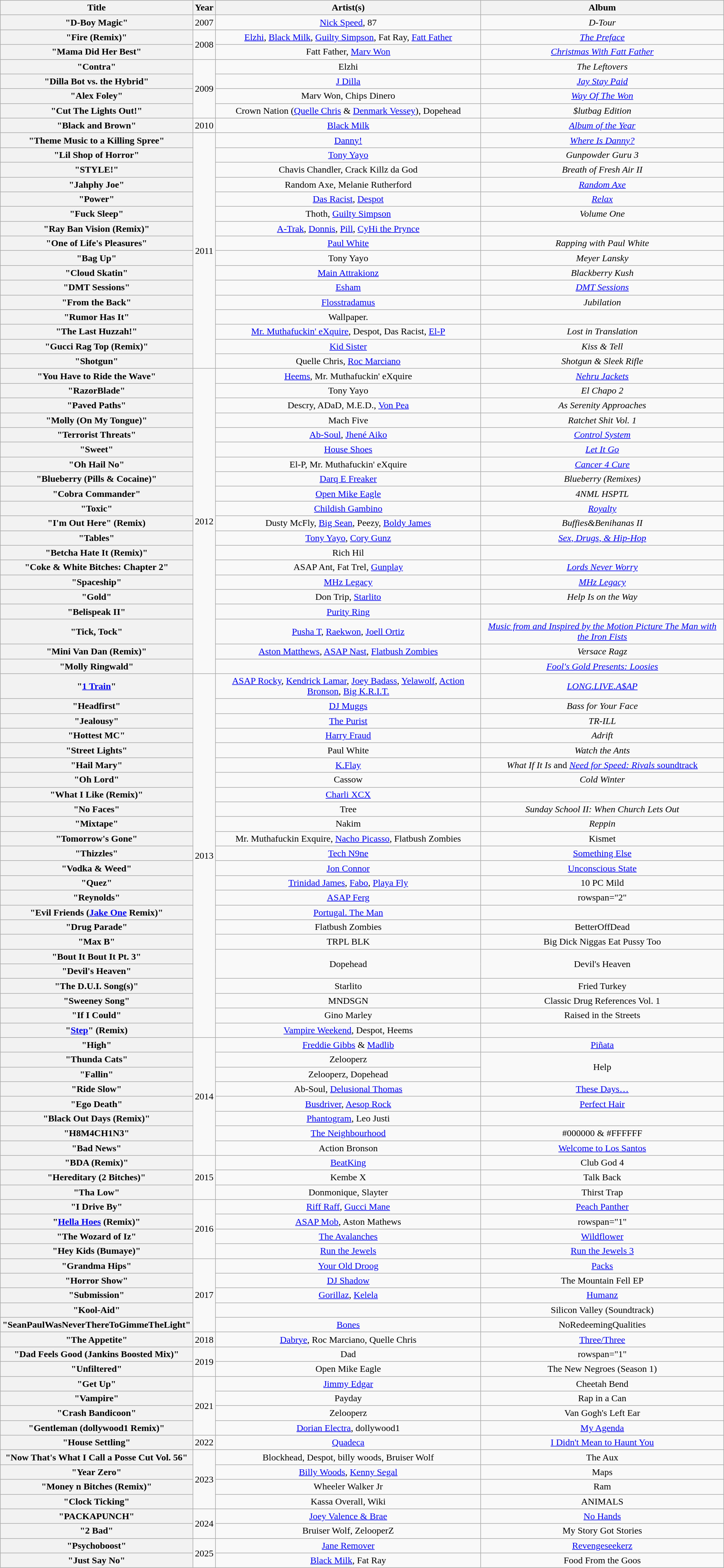<table class="wikitable plainrowheaders" style="text-align:center;">
<tr>
<th scope="col" style="width:16em;">Title</th>
<th scope="col">Year</th>
<th scope="col">Artist(s)</th>
<th scope="col">Album</th>
</tr>
<tr>
<th scope="row">"D-Boy Magic"</th>
<td>2007</td>
<td><a href='#'>Nick Speed</a>, 87</td>
<td><em>D-Tour</em></td>
</tr>
<tr>
<th scope="row">"Fire (Remix)"</th>
<td rowspan="2">2008</td>
<td><a href='#'>Elzhi</a>, <a href='#'>Black Milk</a>, <a href='#'>Guilty Simpson</a>, Fat Ray, <a href='#'>Fatt Father</a></td>
<td><em><a href='#'>The Preface</a></em></td>
</tr>
<tr>
<th scope="row">"Mama Did Her Best"</th>
<td>Fatt Father, <a href='#'>Marv Won</a></td>
<td><em><a href='#'>Christmas With Fatt Father</a></em></td>
</tr>
<tr>
<th scope="row">"Contra"</th>
<td rowspan="4">2009</td>
<td>Elzhi</td>
<td><em>The Leftovers</em></td>
</tr>
<tr>
<th scope="row">"Dilla Bot vs. the Hybrid"</th>
<td><a href='#'>J Dilla</a></td>
<td><em><a href='#'>Jay Stay Paid</a></em></td>
</tr>
<tr>
<th scope="row">"Alex Foley"</th>
<td>Marv Won, Chips Dinero</td>
<td><em><a href='#'>Way Of The Won</a></em></td>
</tr>
<tr>
<th scope="row">"Cut The Lights Out!"</th>
<td>Crown Nation (<a href='#'>Quelle Chris</a> & <a href='#'>Denmark Vessey</a>), Dopehead</td>
<td><em>$lutbag Edition</em></td>
</tr>
<tr>
<th scope="row">"Black and Brown"</th>
<td>2010</td>
<td><a href='#'>Black Milk</a></td>
<td><em><a href='#'>Album of the Year</a></em></td>
</tr>
<tr>
<th scope="row">"Theme Music to a Killing Spree"</th>
<td rowspan="16">2011</td>
<td><a href='#'>Danny!</a></td>
<td><em><a href='#'>Where Is Danny?</a></em></td>
</tr>
<tr>
<th scope="row">"Lil Shop of Horror"</th>
<td><a href='#'>Tony Yayo</a></td>
<td><em>Gunpowder Guru 3</em></td>
</tr>
<tr>
<th scope="row">"STYLE!"</th>
<td>Chavis Chandler, Crack Killz da God</td>
<td><em>Breath of Fresh Air II</em></td>
</tr>
<tr>
<th scope="row">"Jahphy Joe"</th>
<td>Random Axe, Melanie Rutherford</td>
<td><em><a href='#'>Random Axe</a></em></td>
</tr>
<tr>
<th scope="row">"Power"</th>
<td><a href='#'>Das Racist</a>, <a href='#'>Despot</a></td>
<td><em><a href='#'>Relax</a></em></td>
</tr>
<tr>
<th scope="row">"Fuck Sleep"</th>
<td>Thoth, <a href='#'>Guilty Simpson</a></td>
<td><em>Volume One</em></td>
</tr>
<tr>
<th scope="row">"Ray Ban Vision (Remix)"</th>
<td><a href='#'>A-Trak</a>, <a href='#'>Donnis</a>, <a href='#'>Pill</a>, <a href='#'>CyHi the Prynce</a></td>
<td></td>
</tr>
<tr>
<th scope="row">"One of Life's Pleasures"</th>
<td><a href='#'>Paul White</a></td>
<td><em>Rapping with Paul White</em></td>
</tr>
<tr>
<th scope="row">"Bag Up"</th>
<td>Tony Yayo</td>
<td><em>Meyer Lansky</em></td>
</tr>
<tr>
<th scope="row">"Cloud Skatin"</th>
<td><a href='#'>Main Attrakionz</a></td>
<td><em>Blackberry Kush</em></td>
</tr>
<tr>
<th scope="row">"DMT Sessions"</th>
<td><a href='#'>Esham</a></td>
<td><em><a href='#'>DMT Sessions</a></em></td>
</tr>
<tr>
<th scope="row">"From the Back"</th>
<td><a href='#'>Flosstradamus</a></td>
<td><em>Jubilation</em></td>
</tr>
<tr>
<th scope="row">"Rumor Has It"</th>
<td>Wallpaper.</td>
<td></td>
</tr>
<tr>
<th scope="row">"The Last Huzzah!"</th>
<td><a href='#'>Mr. Muthafuckin' eXquire</a>, Despot, Das Racist, <a href='#'>El-P</a></td>
<td><em>Lost in Translation</em></td>
</tr>
<tr>
<th scope="row">"Gucci Rag Top (Remix)"</th>
<td><a href='#'>Kid Sister</a></td>
<td><em>Kiss & Tell</em></td>
</tr>
<tr>
<th scope="row">"Shotgun"</th>
<td>Quelle Chris, <a href='#'>Roc Marciano</a></td>
<td><em>Shotgun & Sleek Rifle</em></td>
</tr>
<tr>
<th scope="row">"You Have to Ride the Wave"</th>
<td rowspan="20">2012</td>
<td><a href='#'>Heems</a>, Mr. Muthafuckin' eXquire</td>
<td><em><a href='#'>Nehru Jackets</a></em></td>
</tr>
<tr>
<th scope="row">"RazorBlade"</th>
<td>Tony Yayo</td>
<td><em>El Chapo 2</em></td>
</tr>
<tr>
<th scope="row">"Paved Paths"</th>
<td>Descry, ADaD, M.E.D., <a href='#'>Von Pea</a></td>
<td><em>As Serenity Approaches</em></td>
</tr>
<tr>
<th scope="row">"Molly (On My Tongue)"</th>
<td>Mach Five</td>
<td><em>Ratchet Shit Vol. 1</em></td>
</tr>
<tr>
<th scope="row">"Terrorist Threats"</th>
<td><a href='#'>Ab-Soul</a>, <a href='#'>Jhené Aiko</a></td>
<td><em><a href='#'>Control System</a></em></td>
</tr>
<tr>
<th scope="row">"Sweet"</th>
<td><a href='#'>House Shoes</a></td>
<td><em><a href='#'>Let It Go</a></em></td>
</tr>
<tr>
<th scope="row">"Oh Hail No"</th>
<td>El-P, Mr. Muthafuckin' eXquire</td>
<td><em><a href='#'>Cancer 4 Cure</a></em></td>
</tr>
<tr>
<th scope="row">"Blueberry (Pills & Cocaine)"</th>
<td><a href='#'>Darq E Freaker</a></td>
<td><em>Blueberry (Remixes)</em></td>
</tr>
<tr>
<th scope="row">"Cobra Commander"</th>
<td><a href='#'>Open Mike Eagle</a></td>
<td><em>4NML HSPTL</em></td>
</tr>
<tr>
<th scope="row">"Toxic"</th>
<td><a href='#'>Childish Gambino</a></td>
<td><em><a href='#'>Royalty</a></em></td>
</tr>
<tr>
<th scope="row">"I'm Out Here" (Remix)</th>
<td>Dusty McFly, <a href='#'>Big Sean</a>, Peezy, <a href='#'>Boldy James</a></td>
<td><em>Buffies&Benihanas II</em></td>
</tr>
<tr>
<th scope="row">"Tables"</th>
<td><a href='#'>Tony Yayo</a>, <a href='#'>Cory Gunz</a></td>
<td><em><a href='#'>Sex, Drugs, & Hip-Hop</a></em></td>
</tr>
<tr>
<th scope="row">"Betcha Hate It (Remix)"</th>
<td>Rich Hil</td>
<td></td>
</tr>
<tr>
<th scope="row">"Coke & White Bitches: Chapter 2"</th>
<td>ASAP Ant, Fat Trel, <a href='#'>Gunplay</a></td>
<td><em><a href='#'>Lords Never Worry</a></em></td>
</tr>
<tr>
<th scope="row">"Spaceship"</th>
<td><a href='#'>MHz Legacy</a></td>
<td><em><a href='#'>MHz Legacy</a></em></td>
</tr>
<tr>
<th scope="row">"Gold"</th>
<td>Don Trip, <a href='#'>Starlito</a></td>
<td><em>Help Is on the Way</em></td>
</tr>
<tr>
<th scope="row">"Belispeak II"</th>
<td><a href='#'>Purity Ring</a></td>
<td></td>
</tr>
<tr>
<th scope="row">"Tick, Tock"</th>
<td><a href='#'>Pusha T</a>, <a href='#'>Raekwon</a>, <a href='#'>Joell Ortiz</a></td>
<td><em><a href='#'>Music from and Inspired by the Motion Picture The Man with the Iron Fists</a></em></td>
</tr>
<tr>
<th scope="row">"Mini Van Dan (Remix)"</th>
<td><a href='#'>Aston Matthews</a>, <a href='#'>ASAP Nast</a>, <a href='#'>Flatbush Zombies</a></td>
<td><em>Versace Ragz</em></td>
</tr>
<tr>
<th scope="row">"Molly Ringwald"</th>
<td></td>
<td><em><a href='#'>Fool's Gold Presents: Loosies</a></em></td>
</tr>
<tr>
<th scope="row">"<a href='#'>1 Train</a>"</th>
<td rowspan="24">2013</td>
<td><a href='#'>ASAP Rocky</a>, <a href='#'>Kendrick Lamar</a>, <a href='#'>Joey Badass</a>, <a href='#'>Yelawolf</a>, <a href='#'>Action Bronson</a>, <a href='#'>Big K.R.I.T.</a></td>
<td><em><a href='#'>LONG.LIVE.A$AP</a></em></td>
</tr>
<tr>
<th scope="row">"Headfirst"</th>
<td><a href='#'>DJ Muggs</a></td>
<td><em>Bass for Your Face</em></td>
</tr>
<tr>
<th scope="row">"Jealousy"</th>
<td><a href='#'>The Purist</a></td>
<td><em>TR-ILL</em></td>
</tr>
<tr>
<th scope="row">"Hottest MC"</th>
<td><a href='#'>Harry Fraud</a></td>
<td><em>Adrift</em></td>
</tr>
<tr>
<th scope="row">"Street Lights"</th>
<td>Paul White</td>
<td><em>Watch the Ants</em></td>
</tr>
<tr>
<th scope="row">"Hail Mary"</th>
<td><a href='#'>K.Flay</a></td>
<td><em>What If It Is</em> and <a href='#'><em>Need for Speed: Rivals</em> soundtrack</a></td>
</tr>
<tr>
<th scope="row">"Oh Lord"</th>
<td>Cassow</td>
<td><em>Cold Winter</em></td>
</tr>
<tr>
<th scope="row">"What I Like (Remix)"</th>
<td><a href='#'>Charli XCX</a></td>
<td></td>
</tr>
<tr>
<th scope="row">"No Faces"</th>
<td>Tree</td>
<td><em>Sunday School II: When Church Lets Out</em></td>
</tr>
<tr>
<th scope="row">"Mixtape"</th>
<td>Nakim</td>
<td><em>Reppin<strong></td>
</tr>
<tr>
<th scope="row">"Tomorrow's Gone"</th>
<td>Mr. Muthafuckin Exquire, <a href='#'>Nacho Picasso</a>, Flatbush Zombies</td>
<td></em>Kismet<em></td>
</tr>
<tr>
<th scope="row">"Thizzles"</th>
<td><a href='#'>Tech N9ne</a></td>
<td></em><a href='#'>Something Else</a><em></td>
</tr>
<tr>
<th scope="row">"Vodka & Weed"</th>
<td><a href='#'>Jon Connor</a></td>
<td></em><a href='#'>Unconscious State</a><em></td>
</tr>
<tr>
<th scope="row">"Quez"</th>
<td><a href='#'>Trinidad James</a>, <a href='#'>Fabo</a>, <a href='#'>Playa Fly</a></td>
<td></em>10 PC Mild<em></td>
</tr>
<tr>
<th scope="row">"Reynolds"</th>
<td><a href='#'>ASAP Ferg</a></td>
<td>rowspan="2" </td>
</tr>
<tr>
<th scope="row">"Evil Friends (<a href='#'>Jake One</a> Remix)"</th>
<td><a href='#'>Portugal. The Man</a></td>
</tr>
<tr>
<th scope="row">"Drug Parade"</th>
<td>Flatbush Zombies</td>
<td></em>BetterOffDead<em></td>
</tr>
<tr>
<th scope="row">"Max B"</th>
<td>TRPL BLK</td>
<td></em>Big Dick Niggas Eat Pussy Too<em></td>
</tr>
<tr>
<th scope="row">"Bout It Bout It Pt. 3"</th>
<td rowspan="2">Dopehead</td>
<td rowspan="2"></em>Devil's Heaven<em></td>
</tr>
<tr>
<th scope="row">"Devil's Heaven"</th>
</tr>
<tr>
<th scope="row">"The D.U.I. Song(s)"</th>
<td>Starlito</td>
<td></em>Fried Turkey<em></td>
</tr>
<tr>
<th scope="row">"Sweeney Song"</th>
<td>MNDSGN</td>
<td></em>Classic Drug References Vol. 1<em></td>
</tr>
<tr>
<th scope="row">"If I Could"</th>
<td>Gino Marley</td>
<td></em>Raised in the Streets<em></td>
</tr>
<tr>
<th scope="row">"<a href='#'>Step</a>" (Remix)</th>
<td><a href='#'>Vampire Weekend</a>, Despot, Heems</td>
<td></td>
</tr>
<tr>
<th scope="row">"High"</th>
<td rowspan="8">2014</td>
<td><a href='#'>Freddie Gibbs</a> & <a href='#'>Madlib</a></td>
<td></em><a href='#'>Piñata</a><em></td>
</tr>
<tr>
<th scope="row">"Thunda Cats"</th>
<td>Zelooperz</td>
<td rowspan="2"></em>Help<em></td>
</tr>
<tr>
<th scope="row">"Fallin"</th>
<td>Zelooperz, Dopehead</td>
</tr>
<tr>
<th scope="row">"Ride Slow"</th>
<td>Ab-Soul, <a href='#'>Delusional Thomas</a></td>
<td></em><a href='#'>These Days…</a><em></td>
</tr>
<tr>
<th scope="row">"Ego Death"</th>
<td><a href='#'>Busdriver</a>, <a href='#'>Aesop Rock</a></td>
<td></em><a href='#'>Perfect Hair</a><em></td>
</tr>
<tr>
<th scope="row">"Black Out Days (Remix)"</th>
<td><a href='#'>Phantogram</a>, Leo Justi</td>
<td></td>
</tr>
<tr>
<th scope="row">"H8M4CH1N3"<br></th>
<td><a href='#'>The Neighbourhood</a></td>
<td></em>#000000 & #FFFFFF<em></td>
</tr>
<tr>
<th scope="row">"Bad News"</th>
<td>Action Bronson</td>
<td></em><a href='#'>Welcome to Los Santos</a><em></td>
</tr>
<tr>
<th scope="row">"BDA (Remix)"</th>
<td rowspan="3">2015</td>
<td><a href='#'>BeatKing</a></td>
<td></em>Club God 4<em></td>
</tr>
<tr>
<th scope="row">"Hereditary (2 Bitches)"</th>
<td>Kembe X</td>
<td></em>Talk Back<em></td>
</tr>
<tr>
<th scope="row">"Tha Low"</th>
<td>Donmonique, Slayter</td>
<td></em>Thirst Trap<em></td>
</tr>
<tr>
<th scope="row">"I Drive By"</th>
<td rowspan="4">2016</td>
<td><a href='#'>Riff Raff</a>, <a href='#'>Gucci Mane</a></td>
<td></em><a href='#'>Peach Panther</a><em></td>
</tr>
<tr>
<th scope="row">"<a href='#'>Hella Hoes</a> (Remix)"</th>
<td><a href='#'>ASAP Mob</a>, Aston Mathews</td>
<td>rowspan="1" </td>
</tr>
<tr>
<th scope="row">"The Wozard of Iz"</th>
<td><a href='#'>The Avalanches</a></td>
<td><a href='#'>Wildflower</a></td>
</tr>
<tr>
<th scope="row">"Hey Kids (Bumaye)"</th>
<td><a href='#'>Run the Jewels</a></td>
<td></em><a href='#'>Run the Jewels 3</a><em></td>
</tr>
<tr>
<th scope="row">"Grandma Hips"</th>
<td rowspan="5">2017</td>
<td><a href='#'>Your Old Droog</a></td>
<td></em><a href='#'>Packs</a><em></td>
</tr>
<tr>
<th scope="row">"Horror Show"</th>
<td><a href='#'>DJ Shadow</a></td>
<td></em>The Mountain Fell EP<em></td>
</tr>
<tr>
<th scope="row">"Submission"</th>
<td><a href='#'>Gorillaz</a>, <a href='#'>Kelela</a></td>
<td></em><a href='#'>Humanz</a><em></td>
</tr>
<tr>
<th scope="row">"Kool-Aid"</th>
<td></td>
<td></em>Silicon Valley (Soundtrack)<em></td>
</tr>
<tr>
<th scope="row">"SeanPaulWasNeverThereToGimmeTheLight"</th>
<td><a href='#'>Bones</a></td>
<td></em>NoRedeemingQualities<em></td>
</tr>
<tr>
<th scope="row">"The Appetite"</th>
<td>2018</td>
<td><a href='#'>Dabrye</a>, Roc Marciano, Quelle Chris</td>
<td></em><a href='#'>Three/Three</a><em></td>
</tr>
<tr>
<th scope="row">"Dad Feels Good (Jankins Boosted Mix)"</th>
<td rowspan="2">2019</td>
<td>Dad</td>
<td>rowspan="1" </td>
</tr>
<tr>
<th scope="row">"Unfiltered"</th>
<td>Open Mike Eagle</td>
<td></em>The New Negroes (Season 1)<em></td>
</tr>
<tr>
<th scope="row">"Get Up"</th>
<td rowspan="4">2021</td>
<td><a href='#'>Jimmy Edgar</a></td>
<td></em>Cheetah Bend<em></td>
</tr>
<tr>
<th scope="row">"Vampire"</th>
<td>Payday</td>
<td></em>Rap in a Can<em></td>
</tr>
<tr>
<th scope="row">"Crash Bandicoon"</th>
<td>Zelooperz</td>
<td></em>Van Gogh's Left Ear<em></td>
</tr>
<tr>
<th scope="row">"Gentleman (dollywood1 Remix)"</th>
<td><a href='#'>Dorian Electra</a>, dollywood1</td>
<td></em><a href='#'>My Agenda</a><em></td>
</tr>
<tr>
<th scope="row">"House Settling"</th>
<td>2022</td>
<td><a href='#'>Quadeca</a></td>
<td></em><a href='#'>I Didn't Mean to Haunt You</a><em></td>
</tr>
<tr>
<th scope="row">"Now That's What I Call a Posse Cut Vol. 56"</th>
<td rowspan="4">2023</td>
<td>Blockhead, Despot, billy woods, Bruiser Wolf</td>
<td></em>The Aux<em></td>
</tr>
<tr>
<th scope="row">"Year Zero"</th>
<td><a href='#'>Billy Woods</a>, <a href='#'>Kenny Segal</a></td>
<td></em>Maps<em></td>
</tr>
<tr>
<th scope="row">"Money n Bitches (Remix)"</th>
<td>Wheeler Walker Jr</td>
<td></em>Ram<em></td>
</tr>
<tr>
<th scope="row">"Clock Ticking"</th>
<td>Kassa Overall, Wiki</td>
<td></em>ANIMALS<em></td>
</tr>
<tr>
<th scope="row">"PACKAPUNCH"</th>
<td rowspan="2">2024</td>
<td><a href='#'>Joey Valence & Brae</a></td>
<td></em><a href='#'>No Hands</a><em></td>
</tr>
<tr>
<th scope="row">"2 Bad"</th>
<td>Bruiser Wolf, ZelooperZ</td>
<td></em>My Story Got Stories<em></td>
</tr>
<tr>
<th scope="row">"Psychoboost"</th>
<td rowspan="2">2025</td>
<td><a href='#'>Jane Remover</a></td>
<td></em><a href='#'>Revengeseekerz</a><em></td>
</tr>
<tr>
<th scope="row">"Just Say No"</th>
<td><a href='#'>Black Milk</a>, Fat Ray</td>
<td></em>Food From the Goos<em></td>
</tr>
</table>
